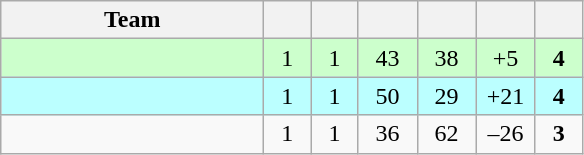<table class="wikitable" style="text-align:center;">
<tr>
<th style="width:10.5em;">Team</th>
<th style="width:1.5em;"></th>
<th style="width:1.5em;"></th>
<th style="width:2.0em;"></th>
<th style="width:2.0em;"></th>
<th style="width:2.0em;"></th>
<th style="width:1.5em;"></th>
</tr>
<tr bgcolor=#cfc>
<td align="left"></td>
<td>1</td>
<td>1</td>
<td>43</td>
<td>38</td>
<td>+5</td>
<td><strong>4</strong></td>
</tr>
<tr bgcolor=#bff>
<td align="left"></td>
<td>1</td>
<td>1</td>
<td>50</td>
<td>29</td>
<td>+21</td>
<td><strong>4</strong></td>
</tr>
<tr>
<td align="left"></td>
<td>1</td>
<td>1</td>
<td>36</td>
<td>62</td>
<td>–26</td>
<td><strong>3</strong></td>
</tr>
</table>
